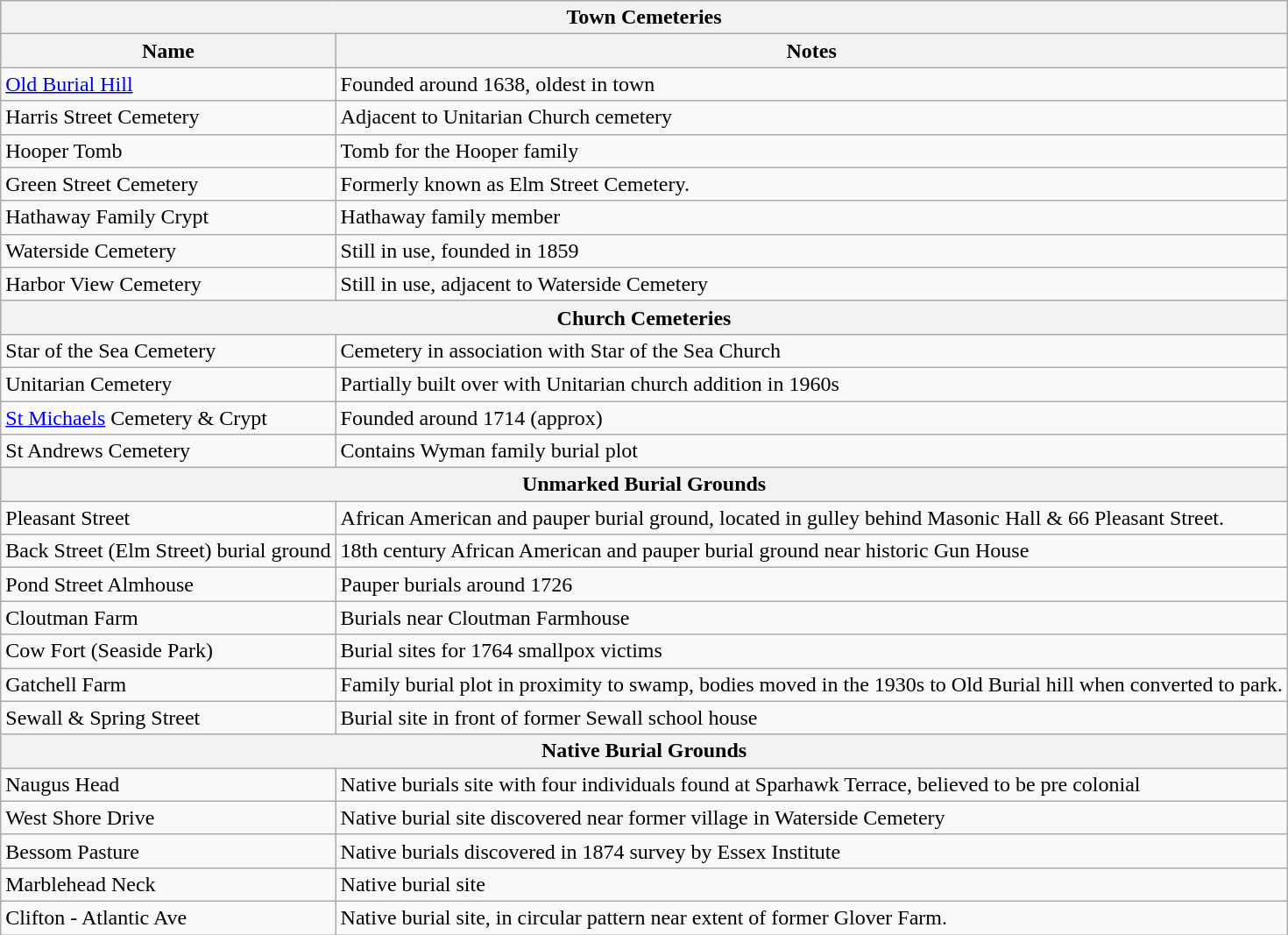<table class="wikitable">
<tr>
<th colspan="2">Town Cemeteries</th>
</tr>
<tr>
<th>Name</th>
<th>Notes</th>
</tr>
<tr>
<td><a href='#'>Old Burial Hill</a></td>
<td>Founded around 1638, oldest in town</td>
</tr>
<tr>
<td>Harris Street Cemetery</td>
<td>Adjacent to Unitarian Church cemetery</td>
</tr>
<tr>
<td>Hooper Tomb</td>
<td>Tomb for the Hooper family</td>
</tr>
<tr>
<td>Green Street Cemetery</td>
<td>Formerly known as Elm Street Cemetery.</td>
</tr>
<tr>
<td>Hathaway Family Crypt</td>
<td>Hathaway family member</td>
</tr>
<tr>
<td>Waterside Cemetery</td>
<td>Still in use, founded in 1859</td>
</tr>
<tr>
<td>Harbor View Cemetery</td>
<td>Still in use, adjacent to Waterside Cemetery</td>
</tr>
<tr>
<th colspan="2">Church Cemeteries</th>
</tr>
<tr>
<td>Star of the Sea Cemetery</td>
<td>Cemetery in association with Star of the Sea Church</td>
</tr>
<tr>
<td>Unitarian Cemetery</td>
<td>Partially built over with Unitarian church addition in 1960s</td>
</tr>
<tr>
<td><a href='#'>St Michaels</a> Cemetery & Crypt</td>
<td>Founded around 1714 (approx)</td>
</tr>
<tr>
<td>St Andrews Cemetery</td>
<td>Contains Wyman family burial plot</td>
</tr>
<tr>
<th colspan="2">Unmarked Burial Grounds</th>
</tr>
<tr>
<td>Pleasant Street</td>
<td>African American and pauper burial ground, located in gulley behind Masonic Hall & 66 Pleasant Street.</td>
</tr>
<tr>
<td>Back Street (Elm Street) burial ground</td>
<td>18th century African American and pauper burial ground near historic Gun House</td>
</tr>
<tr>
<td>Pond Street Almhouse</td>
<td>Pauper burials around 1726</td>
</tr>
<tr>
<td>Cloutman Farm</td>
<td>Burials near Cloutman Farmhouse</td>
</tr>
<tr>
<td>Cow Fort (Seaside Park)</td>
<td>Burial sites for 1764 smallpox victims</td>
</tr>
<tr>
<td>Gatchell Farm</td>
<td>Family burial plot in proximity to swamp, bodies moved in the 1930s to Old Burial hill when converted to park.</td>
</tr>
<tr>
<td>Sewall & Spring Street</td>
<td>Burial site in front of former Sewall school house</td>
</tr>
<tr>
<th colspan="2">Native Burial Grounds</th>
</tr>
<tr>
<td>Naugus Head</td>
<td>Native burials site with four individuals found at Sparhawk Terrace, believed to be pre colonial</td>
</tr>
<tr>
<td>West Shore Drive</td>
<td>Native burial site discovered near former village in Waterside Cemetery</td>
</tr>
<tr>
<td>Bessom Pasture</td>
<td>Native burials discovered in 1874 survey by Essex Institute</td>
</tr>
<tr>
<td>Marblehead Neck</td>
<td>Native burial site</td>
</tr>
<tr>
<td>Clifton - Atlantic Ave</td>
<td>Native burial site, in circular pattern near extent of former Glover Farm.</td>
</tr>
</table>
